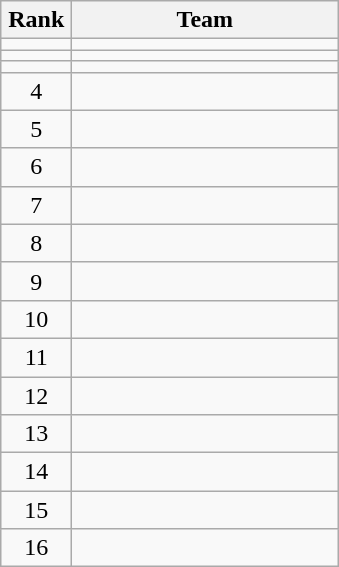<table class="wikitable" style="text-align:center">
<tr>
<th width=40>Rank</th>
<th width=170>Team</th>
</tr>
<tr>
<td></td>
<td style="text-align:left"></td>
</tr>
<tr>
<td></td>
<td style="text-align:left"></td>
</tr>
<tr>
<td></td>
<td style="text-align:left"></td>
</tr>
<tr>
<td>4</td>
<td style="text-align:left"></td>
</tr>
<tr>
<td>5</td>
<td style="text-align:left"></td>
</tr>
<tr>
<td>6</td>
<td style="text-align:left"></td>
</tr>
<tr>
<td>7</td>
<td style="text-align:left"></td>
</tr>
<tr>
<td>8</td>
<td style="text-align:left"></td>
</tr>
<tr>
<td>9</td>
<td style="text-align:left"></td>
</tr>
<tr>
<td>10</td>
<td style="text-align:left"></td>
</tr>
<tr>
<td>11</td>
<td style="text-align:left"></td>
</tr>
<tr>
<td>12</td>
<td style="text-align:left"></td>
</tr>
<tr>
<td>13</td>
<td style="text-align:left"></td>
</tr>
<tr>
<td>14</td>
<td style="text-align:left"></td>
</tr>
<tr>
<td>15</td>
<td style="text-align:left"></td>
</tr>
<tr>
<td>16</td>
<td style="text-align:left"></td>
</tr>
</table>
